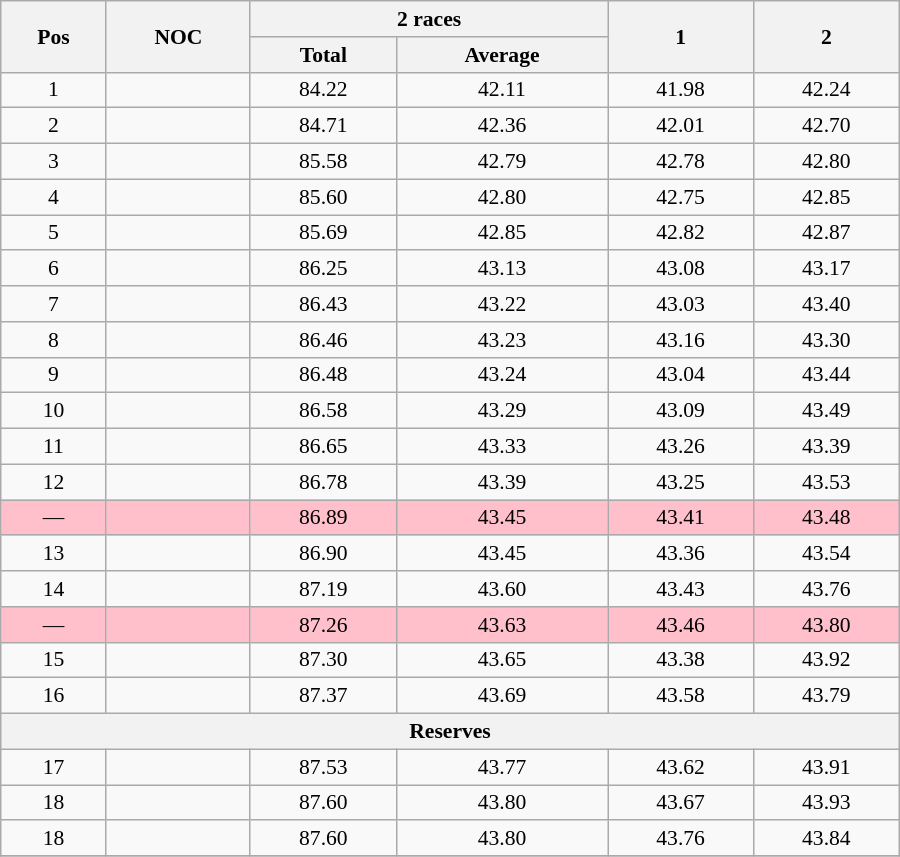<table class="wikitable" width=600 style="text-align:center; font-size:90%">
<tr>
<th rowspan=2>Pos</th>
<th rowspan=2>NOC</th>
<th colspan=2>2 races</th>
<th rowspan=2>1</th>
<th rowspan=2>2</th>
</tr>
<tr>
<th>Total</th>
<th>Average</th>
</tr>
<tr>
<td>1</td>
<td align="left"></td>
<td>84.22</td>
<td>42.11</td>
<td>41.98</td>
<td>42.24</td>
</tr>
<tr>
<td>2</td>
<td align="left"></td>
<td>84.71</td>
<td>42.36</td>
<td>42.01</td>
<td>42.70</td>
</tr>
<tr>
<td>3</td>
<td align="left"></td>
<td>85.58</td>
<td>42.79</td>
<td>42.78</td>
<td>42.80</td>
</tr>
<tr>
<td>4</td>
<td align="left"></td>
<td>85.60</td>
<td>42.80</td>
<td>42.75</td>
<td>42.85</td>
</tr>
<tr>
<td>5</td>
<td align="left"></td>
<td>85.69</td>
<td>42.85</td>
<td>42.82</td>
<td>42.87</td>
</tr>
<tr>
<td>6</td>
<td align="left"></td>
<td>86.25</td>
<td>43.13</td>
<td>43.08</td>
<td>43.17</td>
</tr>
<tr>
<td>7</td>
<td align="left"></td>
<td>86.43</td>
<td>43.22</td>
<td>43.03</td>
<td>43.40</td>
</tr>
<tr>
<td>8</td>
<td align="left"></td>
<td>86.46</td>
<td>43.23</td>
<td>43.16</td>
<td>43.30</td>
</tr>
<tr>
<td>9</td>
<td align="left"></td>
<td>86.48</td>
<td>43.24</td>
<td>43.04</td>
<td>43.44</td>
</tr>
<tr>
<td>10</td>
<td align="left"></td>
<td>86.58</td>
<td>43.29</td>
<td>43.09</td>
<td>43.49</td>
</tr>
<tr>
<td>11</td>
<td align="left"></td>
<td>86.65</td>
<td>43.33</td>
<td>43.26</td>
<td>43.39</td>
</tr>
<tr>
<td>12</td>
<td align="left"></td>
<td>86.78</td>
<td>43.39</td>
<td>43.25</td>
<td>43.53</td>
</tr>
<tr bgcolor=#FFC0CB>
<td>—</td>
<td align="left"></td>
<td>86.89</td>
<td>43.45</td>
<td>43.41</td>
<td>43.48</td>
</tr>
<tr>
<td>13</td>
<td align="left"></td>
<td>86.90</td>
<td>43.45</td>
<td>43.36</td>
<td>43.54</td>
</tr>
<tr>
<td>14</td>
<td align="left"></td>
<td>87.19</td>
<td>43.60</td>
<td>43.43</td>
<td>43.76</td>
</tr>
<tr bgcolor=#FFC0CB>
<td>—</td>
<td align="left"></td>
<td>87.26</td>
<td>43.63</td>
<td>43.46</td>
<td>43.80</td>
</tr>
<tr>
<td>15</td>
<td align="left"></td>
<td>87.30</td>
<td>43.65</td>
<td>43.38</td>
<td>43.92</td>
</tr>
<tr>
<td>16</td>
<td align="left"></td>
<td>87.37</td>
<td>43.69</td>
<td>43.58</td>
<td>43.79</td>
</tr>
<tr>
<th colspan=6>Reserves</th>
</tr>
<tr>
<td>17</td>
<td align="left"></td>
<td>87.53</td>
<td>43.77</td>
<td>43.62</td>
<td>43.91</td>
</tr>
<tr>
<td>18</td>
<td align="left"></td>
<td>87.60</td>
<td>43.80</td>
<td>43.67</td>
<td>43.93</td>
</tr>
<tr>
<td>18</td>
<td align="left"></td>
<td>87.60</td>
<td>43.80</td>
<td>43.76</td>
<td>43.84</td>
</tr>
<tr>
</tr>
</table>
